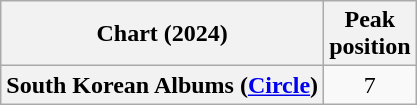<table class="wikitable sortable plainrowheaders" style="text-align:center;">
<tr>
<th scope="col">Chart (2024)</th>
<th scope="col">Peak<br>position</th>
</tr>
<tr>
<th scope="row">South Korean Albums (<a href='#'>Circle</a>)</th>
<td>7</td>
</tr>
</table>
